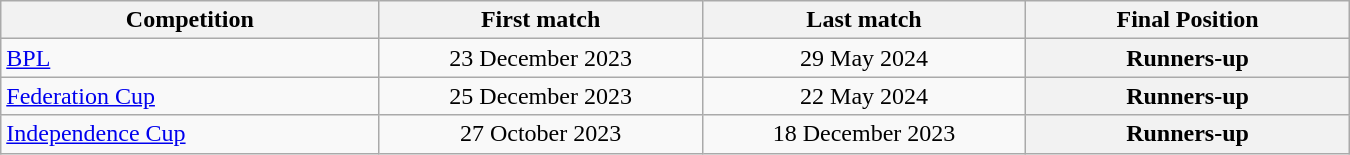<table class="wikitable" style="text-align:center; width:900px; font-size="80%";">
<tr>
<th style="text-align:center; width:200px;">Competition</th>
<th style="text-align:center; width:170px;">First match</th>
<th style="text-align:center; width:170px;">Last match</th>
<th style="text-align:center; width:170px;">Final Position</th>
</tr>
<tr>
<td style="text-align:left;"><a href='#'>BPL</a></td>
<td>23 December 2023</td>
<td>29 May 2024</td>
<th>Runners-up</th>
</tr>
<tr>
<td style="text-align:left;"><a href='#'>Federation Cup</a></td>
<td>25 December 2023</td>
<td>22 May 2024</td>
<th>Runners-up</th>
</tr>
<tr>
<td style="text-align:left;"><a href='#'>Independence Cup</a></td>
<td>27 October 2023</td>
<td>18 December 2023</td>
<th>Runners-up</th>
</tr>
</table>
